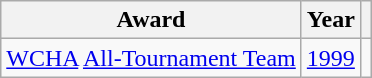<table class="wikitable">
<tr>
<th>Award</th>
<th>Year</th>
<th></th>
</tr>
<tr>
<td><a href='#'>WCHA</a> <a href='#'>All-Tournament Team</a></td>
<td><a href='#'>1999</a></td>
<td></td>
</tr>
</table>
